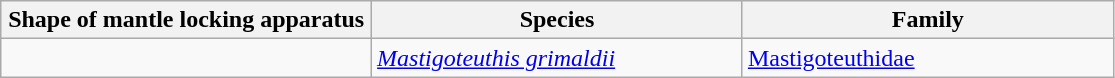<table class="wikitable">
<tr>
<th width=33%>Shape of mantle locking apparatus</th>
<th width=33%>Species</th>
<th width=33%>Family</th>
</tr>
<tr>
<td></td>
<td><em><a href='#'>Mastigoteuthis grimaldii</a></em></td>
<td><a href='#'>Mastigoteuthidae</a></td>
</tr>
</table>
